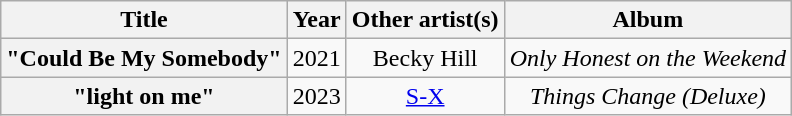<table class="wikitable plainrowheaders" style="text-align:center;">
<tr>
<th scope="col">Title</th>
<th scope="col">Year</th>
<th scope="col">Other artist(s)</th>
<th scope="col">Album</th>
</tr>
<tr>
<th scope="row">"Could Be My Somebody"</th>
<td>2021</td>
<td>Becky Hill</td>
<td><em>Only Honest on the Weekend</em></td>
</tr>
<tr>
<th scope="row">"light on me"</th>
<td>2023</td>
<td><a href='#'>S-X</a></td>
<td><em>Things Change (Deluxe)</em></td>
</tr>
</table>
